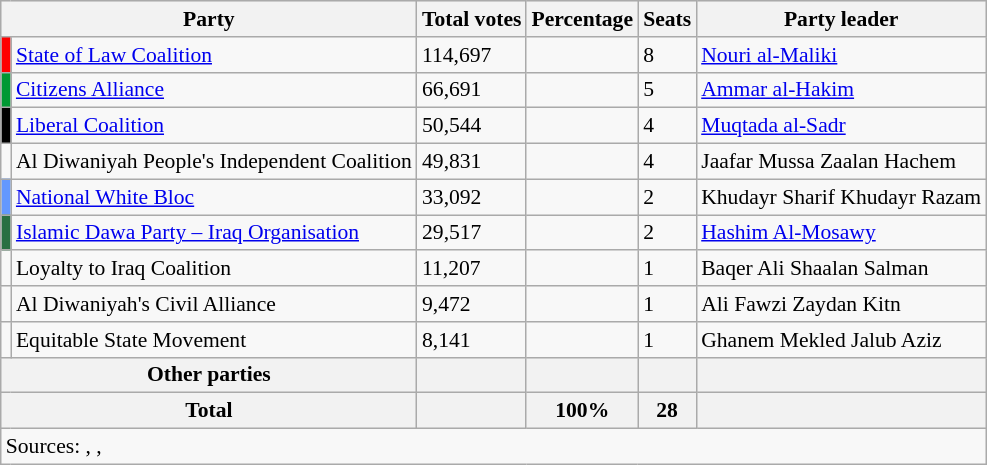<table class="wikitable sortable" style="border:1px solid #8888aa; background-color:#f8f8f8; padding:0px; font-size:90%;">
<tr style="background-color:#E9E9E9">
<th colspan=2>Party</th>
<th>Total votes</th>
<th>Percentage</th>
<th>Seats</th>
<th>Party leader</th>
</tr>
<tr>
<td bgcolor="#FF0000"></td>
<td><a href='#'>State of Law Coalition</a></td>
<td>114,697</td>
<td></td>
<td>8</td>
<td><a href='#'>Nouri al-Maliki</a></td>
</tr>
<tr>
<td bgcolor="#009933"></td>
<td><a href='#'>Citizens Alliance</a></td>
<td>66,691</td>
<td></td>
<td>5</td>
<td><a href='#'>Ammar al-Hakim</a></td>
</tr>
<tr>
<td bgcolor="#000000"></td>
<td><a href='#'>Liberal Coalition</a></td>
<td>50,544</td>
<td></td>
<td>4</td>
<td><a href='#'>Muqtada al-Sadr</a></td>
</tr>
<tr>
<td></td>
<td>Al Diwaniyah People's Independent Coalition</td>
<td>49,831</td>
<td></td>
<td>4</td>
<td>Jaafar Mussa Zaalan Hachem</td>
</tr>
<tr>
<td bgcolor="#6398FE"></td>
<td><a href='#'>National White Bloc</a></td>
<td>33,092</td>
<td></td>
<td>2</td>
<td>Khudayr Sharif Khudayr Razam</td>
</tr>
<tr>
<td bgcolor="#286F42"></td>
<td><a href='#'>Islamic Dawa Party – Iraq Organisation</a></td>
<td>29,517</td>
<td></td>
<td>2</td>
<td><a href='#'>Hashim Al-Mosawy</a></td>
</tr>
<tr>
<td></td>
<td>Loyalty to Iraq Coalition</td>
<td>11,207</td>
<td></td>
<td>1</td>
<td>Baqer Ali Shaalan Salman</td>
</tr>
<tr>
<td></td>
<td>Al Diwaniyah's Civil Alliance</td>
<td>9,472</td>
<td></td>
<td>1</td>
<td>Ali Fawzi Zaydan Kitn</td>
</tr>
<tr>
<td></td>
<td>Equitable State Movement</td>
<td>8,141</td>
<td></td>
<td>1</td>
<td>Ghanem Mekled Jalub Aziz</td>
</tr>
<tr>
<th colspan=2>Other parties</th>
<th></th>
<th></th>
<th></th>
<th></th>
</tr>
<tr>
<th colspan=2><strong>Total</strong></th>
<th><strong> </strong></th>
<th><strong>100%</strong></th>
<th><strong>28</strong></th>
<th></th>
</tr>
<tr>
<td colspan=7 align=left>Sources: , ,  </td>
</tr>
</table>
